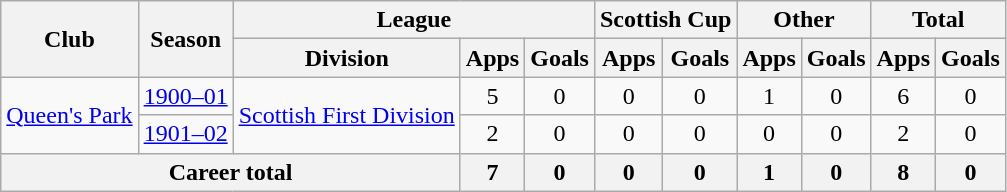<table class="wikitable" style="text-align: center;">
<tr>
<th rowspan="2">Club</th>
<th rowspan="2">Season</th>
<th colspan="3">League</th>
<th colspan="2">Scottish Cup</th>
<th colspan="2">Other</th>
<th colspan="2">Total</th>
</tr>
<tr>
<th>Division</th>
<th>Apps</th>
<th>Goals</th>
<th>Apps</th>
<th>Goals</th>
<th>Apps</th>
<th>Goals</th>
<th>Apps</th>
<th>Goals</th>
</tr>
<tr>
<td rowspan="2"><a href='#'>Queen's Park</a></td>
<td><a href='#'>1900–01</a></td>
<td rowspan="2"><a href='#'>Scottish First Division</a></td>
<td>5</td>
<td>0</td>
<td>0</td>
<td>0</td>
<td>1</td>
<td>0</td>
<td>6</td>
<td>0</td>
</tr>
<tr>
<td><a href='#'>1901–02</a></td>
<td>2</td>
<td>0</td>
<td>0</td>
<td>0</td>
<td>0</td>
<td>0</td>
<td>2</td>
<td>0</td>
</tr>
<tr>
<th colspan="3">Career total</th>
<th>7</th>
<th>0</th>
<th>0</th>
<th>0</th>
<th>1</th>
<th>0</th>
<th>8</th>
<th>0</th>
</tr>
</table>
